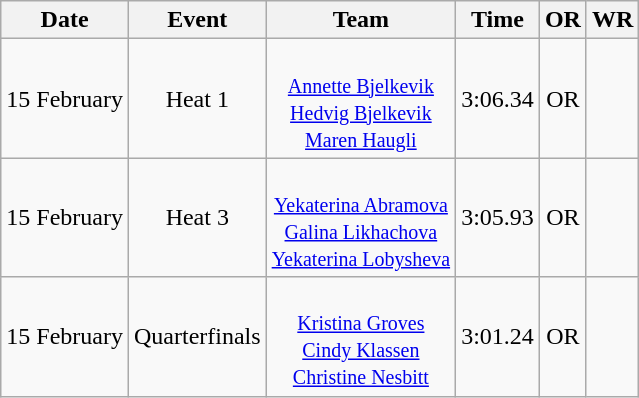<table class="wikitable" style="text-align:center">
<tr>
<th>Date</th>
<th>Event</th>
<th>Team</th>
<th>Time</th>
<th>OR</th>
<th>WR</th>
</tr>
<tr>
<td>15 February</td>
<td>Heat 1</td>
<td><small><br><a href='#'>Annette Bjelkevik</a><br><a href='#'>Hedvig Bjelkevik</a><br><a href='#'>Maren Haugli</a></small></td>
<td>3:06.34</td>
<td>OR</td>
<td></td>
</tr>
<tr>
<td>15 February</td>
<td>Heat 3</td>
<td><small><br><a href='#'>Yekaterina Abramova</a><br><a href='#'>Galina Likhachova</a><br><a href='#'>Yekaterina Lobysheva</a></small></td>
<td>3:05.93</td>
<td>OR</td>
<td></td>
</tr>
<tr>
<td>15 February</td>
<td>Quarterfinals</td>
<td><small><br><a href='#'>Kristina Groves</a><br><a href='#'>Cindy Klassen</a><br><a href='#'>Christine Nesbitt</a></small></td>
<td>3:01.24</td>
<td>OR</td>
<td></td>
</tr>
</table>
